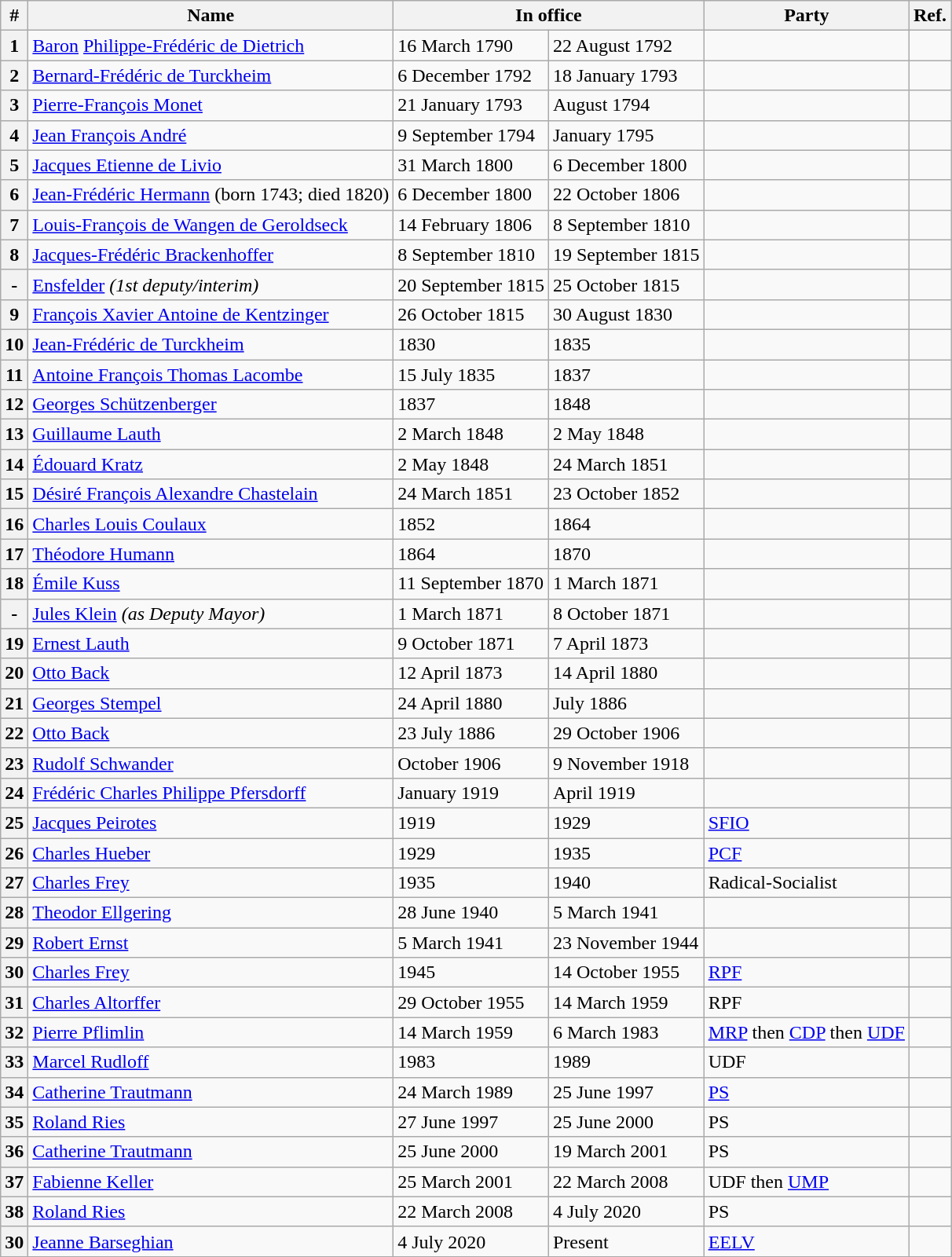<table class="wikitable">
<tr>
<th>#</th>
<th>Name</th>
<th colspan="2">In office</th>
<th>Party</th>
<th>Ref.</th>
</tr>
<tr>
<th>1</th>
<td><a href='#'>Baron</a> <a href='#'>Philippe-Frédéric de Dietrich</a></td>
<td>16 March 1790</td>
<td>22 August 1792</td>
<td></td>
<td></td>
</tr>
<tr>
<th>2</th>
<td><a href='#'>Bernard-Frédéric de Turckheim</a></td>
<td>6 December 1792</td>
<td>18 January 1793</td>
<td></td>
<td></td>
</tr>
<tr>
<th>3</th>
<td><a href='#'>Pierre-François Monet</a></td>
<td>21 January 1793</td>
<td>August 1794</td>
<td></td>
<td></td>
</tr>
<tr>
<th>4</th>
<td><a href='#'>Jean François André</a></td>
<td>9 September 1794</td>
<td>January 1795</td>
<td></td>
<td></td>
</tr>
<tr>
<th>5</th>
<td><a href='#'>Jacques Etienne de Livio</a></td>
<td>31 March 1800</td>
<td>6 December 1800</td>
<td></td>
<td></td>
</tr>
<tr>
<th>6</th>
<td><a href='#'>Jean-Frédéric Hermann</a> (born 1743; died 1820)</td>
<td>6 December 1800</td>
<td>22 October 1806</td>
<td></td>
<td></td>
</tr>
<tr>
<th>7</th>
<td><a href='#'>Louis-François de Wangen de Geroldseck</a></td>
<td>14 February 1806</td>
<td>8 September 1810</td>
<td></td>
<td></td>
</tr>
<tr>
<th>8</th>
<td><a href='#'>Jacques-Frédéric Brackenhoffer</a></td>
<td>8 September 1810</td>
<td>19 September 1815</td>
<td></td>
<td></td>
</tr>
<tr>
<th>-</th>
<td><a href='#'>Ensfelder</a> <em>(1st deputy/interim)</em></td>
<td>20 September 1815</td>
<td>25 October 1815</td>
<td></td>
<td></td>
</tr>
<tr>
<th>9</th>
<td><a href='#'>François Xavier Antoine de Kentzinger</a></td>
<td>26 October 1815</td>
<td>30 August 1830</td>
<td></td>
<td></td>
</tr>
<tr>
<th>10</th>
<td><a href='#'>Jean-Frédéric de Turckheim</a></td>
<td>1830</td>
<td>1835</td>
<td></td>
<td></td>
</tr>
<tr>
<th>11</th>
<td><a href='#'>Antoine François Thomas Lacombe</a></td>
<td>15 July 1835</td>
<td>1837</td>
<td></td>
<td></td>
</tr>
<tr>
<th>12</th>
<td><a href='#'>Georges Schützenberger</a></td>
<td>1837</td>
<td>1848</td>
<td></td>
<td></td>
</tr>
<tr>
<th>13</th>
<td><a href='#'>Guillaume Lauth</a></td>
<td>2 March 1848</td>
<td>2 May 1848</td>
<td></td>
<td></td>
</tr>
<tr>
<th>14</th>
<td><a href='#'>Édouard Kratz</a></td>
<td>2 May 1848</td>
<td>24 March 1851</td>
<td></td>
<td></td>
</tr>
<tr>
<th>15</th>
<td><a href='#'>Désiré François Alexandre Chastelain</a></td>
<td>24 March 1851</td>
<td>23 October 1852</td>
<td></td>
<td></td>
</tr>
<tr>
<th>16</th>
<td><a href='#'>Charles Louis Coulaux</a></td>
<td>1852</td>
<td>1864</td>
<td></td>
<td></td>
</tr>
<tr>
<th>17</th>
<td><a href='#'>Théodore Humann</a></td>
<td>1864</td>
<td>1870</td>
<td></td>
<td></td>
</tr>
<tr>
<th>18</th>
<td><a href='#'>Émile Kuss</a></td>
<td>11 September 1870</td>
<td>1 March 1871</td>
<td></td>
<td></td>
</tr>
<tr>
<th>-</th>
<td><a href='#'>Jules Klein</a> <em>(as Deputy Mayor)</em></td>
<td>1 March 1871</td>
<td>8 October 1871</td>
<td></td>
<td></td>
</tr>
<tr>
<th>19</th>
<td><a href='#'>Ernest Lauth</a></td>
<td>9 October 1871</td>
<td>7 April 1873</td>
<td></td>
<td></td>
</tr>
<tr>
<th>20</th>
<td><a href='#'>Otto Back</a></td>
<td>12 April 1873</td>
<td>14 April 1880</td>
<td></td>
<td></td>
</tr>
<tr>
<th>21</th>
<td><a href='#'>Georges Stempel</a></td>
<td>24 April 1880</td>
<td>July 1886</td>
<td></td>
<td></td>
</tr>
<tr>
<th>22</th>
<td><a href='#'>Otto Back</a></td>
<td>23 July 1886</td>
<td>29 October 1906</td>
<td></td>
<td></td>
</tr>
<tr>
<th>23</th>
<td><a href='#'>Rudolf Schwander</a></td>
<td>October 1906</td>
<td>9 November 1918</td>
<td></td>
<td></td>
</tr>
<tr>
<th>24</th>
<td><a href='#'>Frédéric Charles Philippe Pfersdorff</a></td>
<td>January 1919</td>
<td>April 1919</td>
<td></td>
<td></td>
</tr>
<tr>
<th>25</th>
<td><a href='#'>Jacques Peirotes</a></td>
<td>1919</td>
<td>1929</td>
<td><a href='#'>SFIO</a></td>
<td></td>
</tr>
<tr>
<th>26</th>
<td><a href='#'>Charles Hueber</a></td>
<td>1929</td>
<td>1935</td>
<td><a href='#'>PCF</a></td>
<td></td>
</tr>
<tr>
<th>27</th>
<td><a href='#'>Charles Frey</a></td>
<td>1935</td>
<td>1940</td>
<td>Radical-Socialist</td>
<td></td>
</tr>
<tr>
<th>28</th>
<td><a href='#'>Theodor Ellgering</a></td>
<td>28 June 1940</td>
<td>5 March 1941</td>
<td></td>
<td></td>
</tr>
<tr>
<th>29</th>
<td><a href='#'>Robert Ernst</a></td>
<td>5 March 1941</td>
<td>23 November 1944</td>
<td></td>
<td></td>
</tr>
<tr>
<th>30</th>
<td><a href='#'>Charles Frey</a></td>
<td>1945</td>
<td>14 October 1955</td>
<td><a href='#'>RPF</a></td>
<td></td>
</tr>
<tr>
<th>31</th>
<td><a href='#'>Charles Altorffer</a></td>
<td>29 October 1955</td>
<td>14 March 1959</td>
<td>RPF</td>
<td></td>
</tr>
<tr>
<th>32</th>
<td><a href='#'>Pierre Pflimlin</a></td>
<td>14 March 1959</td>
<td>6 March 1983</td>
<td><a href='#'>MRP</a> then <a href='#'>CDP</a> then <a href='#'>UDF</a></td>
<td></td>
</tr>
<tr>
<th>33</th>
<td><a href='#'>Marcel Rudloff</a></td>
<td>1983</td>
<td>1989</td>
<td>UDF</td>
<td></td>
</tr>
<tr>
<th>34</th>
<td><a href='#'>Catherine Trautmann</a></td>
<td>24 March 1989</td>
<td>25 June 1997</td>
<td><a href='#'>PS</a></td>
<td></td>
</tr>
<tr>
<th>35</th>
<td><a href='#'>Roland Ries</a></td>
<td>27 June 1997</td>
<td>25 June 2000</td>
<td>PS</td>
<td></td>
</tr>
<tr>
<th>36</th>
<td><a href='#'>Catherine Trautmann</a></td>
<td>25 June 2000</td>
<td>19 March 2001</td>
<td>PS</td>
<td></td>
</tr>
<tr>
<th>37</th>
<td><a href='#'>Fabienne Keller</a></td>
<td>25 March 2001</td>
<td>22 March 2008</td>
<td>UDF then <a href='#'>UMP</a></td>
<td></td>
</tr>
<tr>
<th>38</th>
<td><a href='#'>Roland Ries</a></td>
<td>22 March 2008</td>
<td>4 July 2020</td>
<td>PS</td>
<td></td>
</tr>
<tr>
<th>30</th>
<td><a href='#'>Jeanne Barseghian</a></td>
<td>4 July 2020</td>
<td>Present</td>
<td><a href='#'>EELV</a></td>
<td></td>
</tr>
</table>
